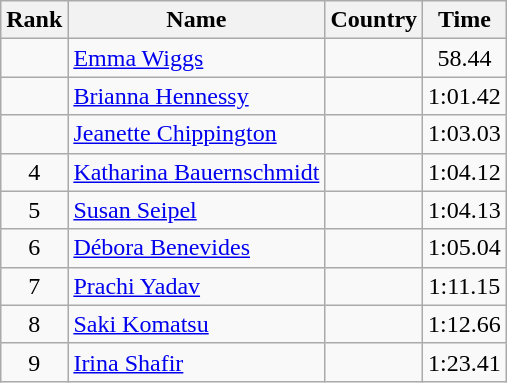<table class="wikitable" style="text-align:center">
<tr>
<th>Rank</th>
<th>Name</th>
<th>Country</th>
<th>Time</th>
</tr>
<tr>
<td></td>
<td align="left"><a href='#'>Emma Wiggs</a></td>
<td align="left"></td>
<td>58.44</td>
</tr>
<tr>
<td></td>
<td align="left"><a href='#'>Brianna Hennessy</a></td>
<td align="left"></td>
<td>1:01.42</td>
</tr>
<tr>
<td></td>
<td align="left"><a href='#'>Jeanette Chippington</a></td>
<td align="left"></td>
<td>1:03.03</td>
</tr>
<tr>
<td>4</td>
<td align="left"><a href='#'>Katharina Bauernschmidt</a></td>
<td align="left"></td>
<td>1:04.12</td>
</tr>
<tr>
<td>5</td>
<td align="left"><a href='#'>Susan Seipel</a></td>
<td align="left"></td>
<td>1:04.13</td>
</tr>
<tr>
<td>6</td>
<td align="left"><a href='#'>Débora Benevides</a></td>
<td align="left"></td>
<td>1:05.04</td>
</tr>
<tr>
<td>7</td>
<td align="left"><a href='#'>Prachi Yadav</a></td>
<td align="left"></td>
<td>1:11.15</td>
</tr>
<tr>
<td>8</td>
<td align="left"><a href='#'>Saki Komatsu</a></td>
<td align="left"></td>
<td>1:12.66</td>
</tr>
<tr>
<td>9</td>
<td align="left"><a href='#'>Irina Shafir</a></td>
<td align="left"></td>
<td>1:23.41</td>
</tr>
</table>
